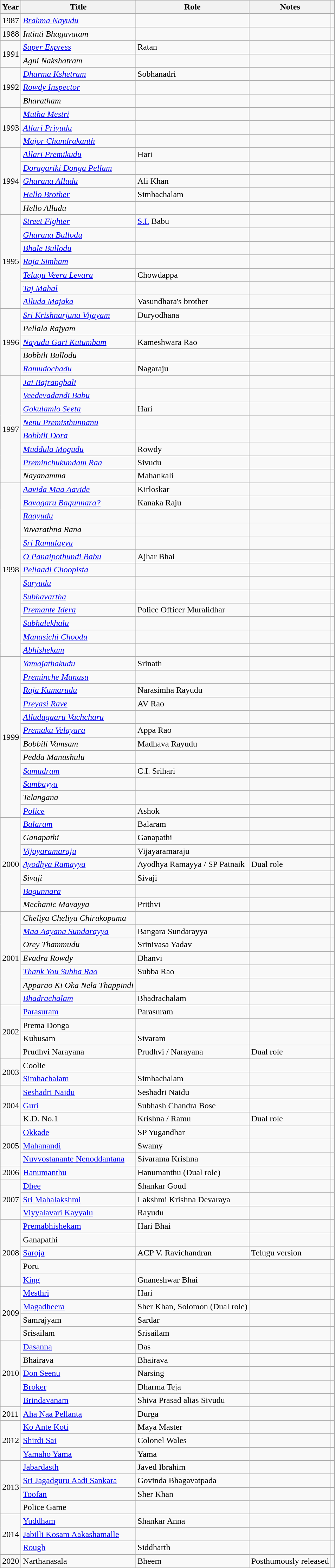<table class="wikitable sortable">
<tr>
<th scope="col">Year</th>
<th scope="col">Title</th>
<th scope="col">Role</th>
<th scope="col" class="unsortable">Notes</th>
<th scope="col" class="unsortable" ></th>
</tr>
<tr>
<td>1987</td>
<td><em><a href='#'>Brahma Nayudu</a></em></td>
<td></td>
<td></td>
<td></td>
</tr>
<tr>
<td>1988</td>
<td><em>Intinti Bhagavatam</em></td>
<td></td>
<td></td>
<td></td>
</tr>
<tr>
<td rowspan="2">1991</td>
<td><em><a href='#'>Super Express</a></em></td>
<td>Ratan</td>
<td></td>
<td></td>
</tr>
<tr>
<td><em>Agni Nakshatram</em></td>
<td></td>
<td></td>
<td></td>
</tr>
<tr>
<td rowspan="3">1992</td>
<td><em><a href='#'>Dharma Kshetram</a></em></td>
<td>Sobhanadri</td>
<td></td>
<td></td>
</tr>
<tr>
<td><em><a href='#'>Rowdy Inspector</a></em></td>
<td></td>
<td></td>
<td></td>
</tr>
<tr>
<td><em>Bharatham</em></td>
<td></td>
<td></td>
<td></td>
</tr>
<tr>
<td rowspan="3">1993</td>
<td><em><a href='#'>Mutha Mestri</a></em></td>
<td></td>
<td></td>
<td></td>
</tr>
<tr>
<td><em><a href='#'>Allari Priyudu</a></em></td>
<td></td>
<td></td>
<td></td>
</tr>
<tr>
<td><em><a href='#'>Major Chandrakanth</a></em></td>
<td></td>
<td></td>
<td></td>
</tr>
<tr>
<td rowspan="5">1994</td>
<td><em><a href='#'>Allari Premikudu</a></em></td>
<td>Hari</td>
<td></td>
<td></td>
</tr>
<tr>
<td><em><a href='#'>Doragariki Donga Pellam</a></em></td>
<td></td>
<td></td>
<td></td>
</tr>
<tr>
<td><em><a href='#'>Gharana Alludu</a></em></td>
<td>Ali Khan</td>
<td></td>
<td></td>
</tr>
<tr>
<td><em><a href='#'>Hello Brother</a></em></td>
<td>Simhachalam</td>
<td></td>
<td></td>
</tr>
<tr>
<td><em>Hello Alludu</em></td>
<td></td>
<td></td>
<td></td>
</tr>
<tr>
<td rowspan="7">1995</td>
<td><em><a href='#'>Street Fighter</a></em></td>
<td><a href='#'>S.I.</a> Babu</td>
<td></td>
<td></td>
</tr>
<tr>
<td><em><a href='#'>Gharana Bullodu</a></em></td>
<td></td>
<td></td>
<td></td>
</tr>
<tr>
<td><em><a href='#'>Bhale Bullodu</a></em></td>
<td></td>
<td></td>
<td></td>
</tr>
<tr>
<td><em><a href='#'>Raja Simham</a></em></td>
<td></td>
<td></td>
<td></td>
</tr>
<tr>
<td><em><a href='#'>Telugu Veera Levara</a></em></td>
<td>Chowdappa</td>
<td></td>
<td></td>
</tr>
<tr>
<td><em><a href='#'>Taj Mahal</a></em></td>
<td></td>
<td></td>
<td></td>
</tr>
<tr>
<td><em><a href='#'>Alluda Majaka</a></em></td>
<td>Vasundhara's brother</td>
<td></td>
<td></td>
</tr>
<tr>
<td rowspan="5">1996</td>
<td><em><a href='#'>Sri Krishnarjuna Vijayam</a></em></td>
<td>Duryodhana</td>
<td></td>
<td></td>
</tr>
<tr>
<td><em>Pellala Rajyam</em></td>
<td></td>
<td></td>
<td></td>
</tr>
<tr>
<td><em><a href='#'>Nayudu Gari Kutumbam</a></em></td>
<td>Kameshwara Rao</td>
<td></td>
<td></td>
</tr>
<tr>
<td><em>Bobbili Bullodu</em></td>
<td></td>
<td></td>
<td></td>
</tr>
<tr>
<td><em><a href='#'>Ramudochadu</a></em></td>
<td>Nagaraju</td>
<td></td>
<td></td>
</tr>
<tr>
<td rowspan="8">1997</td>
<td><em><a href='#'>Jai Bajrangbali</a></em></td>
<td></td>
<td></td>
<td></td>
</tr>
<tr>
<td><em><a href='#'>Veedevadandi Babu</a></em></td>
<td></td>
<td></td>
<td></td>
</tr>
<tr>
<td><em><a href='#'>Gokulamlo Seeta</a></em></td>
<td>Hari</td>
<td></td>
<td></td>
</tr>
<tr>
<td><em><a href='#'>Nenu Premisthunnanu</a></em></td>
<td></td>
<td></td>
<td></td>
</tr>
<tr>
<td><em><a href='#'>Bobbili Dora</a></em></td>
<td></td>
<td></td>
<td></td>
</tr>
<tr>
<td><em><a href='#'>Muddula Mogudu</a></em></td>
<td>Rowdy</td>
<td></td>
<td></td>
</tr>
<tr>
<td><em><a href='#'>Preminchukundam Raa</a></em></td>
<td>Sivudu</td>
<td></td>
<td></td>
</tr>
<tr>
<td><em>Nayanamma</em></td>
<td>Mahankali</td>
<td></td>
<td></td>
</tr>
<tr>
<td rowspan="13">1998</td>
<td><em><a href='#'>Aavida Maa Aavide</a></em></td>
<td>Kirloskar</td>
<td></td>
<td></td>
</tr>
<tr>
<td><em><a href='#'>Bavagaru Bagunnara?</a></em></td>
<td>Kanaka Raju</td>
<td></td>
<td></td>
</tr>
<tr>
<td><em><a href='#'>Raayudu</a></em></td>
<td></td>
<td></td>
<td></td>
</tr>
<tr>
<td><em>Yuvarathna Rana</em></td>
<td></td>
<td></td>
<td></td>
</tr>
<tr>
<td><em><a href='#'>Sri Ramulayya</a></em></td>
<td></td>
<td></td>
<td></td>
</tr>
<tr>
<td><em><a href='#'>O Panaipothundi Babu</a></em></td>
<td>Ajhar Bhai</td>
<td></td>
<td></td>
</tr>
<tr>
<td><em><a href='#'>Pellaadi Choopista</a></em></td>
<td></td>
<td></td>
<td></td>
</tr>
<tr>
<td><em><a href='#'>Suryudu</a></em></td>
<td></td>
<td></td>
<td></td>
</tr>
<tr>
<td><em><a href='#'>Subhavartha</a></em></td>
<td></td>
<td></td>
<td></td>
</tr>
<tr>
<td><em><a href='#'>Premante Idera</a></em></td>
<td>Police Officer Muralidhar</td>
<td></td>
<td></td>
</tr>
<tr>
<td><em><a href='#'>Subhalekhalu</a></em></td>
<td></td>
<td></td>
<td></td>
</tr>
<tr>
<td><em><a href='#'>Manasichi Choodu</a></em></td>
<td></td>
<td></td>
<td></td>
</tr>
<tr>
<td><em><a href='#'>Abhishekam</a></em></td>
<td></td>
<td></td>
<td></td>
</tr>
<tr>
<td rowspan="12">1999</td>
<td><em><a href='#'>Yamajathakudu</a></em></td>
<td>Srinath</td>
<td></td>
<td></td>
</tr>
<tr>
<td><em><a href='#'>Preminche Manasu</a></em></td>
<td></td>
<td></td>
<td></td>
</tr>
<tr>
<td><em><a href='#'>Raja Kumarudu</a></em></td>
<td>Narasimha Rayudu</td>
<td></td>
<td></td>
</tr>
<tr>
<td><em><a href='#'>Preyasi Rave</a></em></td>
<td>AV Rao</td>
<td></td>
<td></td>
</tr>
<tr>
<td><em><a href='#'>Alludugaaru Vachcharu</a></em></td>
<td></td>
<td></td>
<td></td>
</tr>
<tr>
<td><em><a href='#'>Premaku Velayara</a></em></td>
<td>Appa Rao</td>
<td></td>
<td></td>
</tr>
<tr>
<td><em>Bobbili Vamsam</em></td>
<td>Madhava Rayudu</td>
<td></td>
<td></td>
</tr>
<tr>
<td><em>Pedda Manushulu</em></td>
<td></td>
<td></td>
<td></td>
</tr>
<tr>
<td><em><a href='#'>Samudram</a></em></td>
<td>C.I. Srihari</td>
<td></td>
<td></td>
</tr>
<tr>
<td><em><a href='#'>Sambayya</a></em></td>
<td></td>
<td></td>
<td></td>
</tr>
<tr>
<td><em>Telangana</em></td>
<td></td>
<td></td>
<td></td>
</tr>
<tr>
<td><em><a href='#'>Police</a></em></td>
<td>Ashok</td>
<td></td>
<td></td>
</tr>
<tr>
<td rowspan="7">2000</td>
<td><em><a href='#'>Balaram</a></em></td>
<td>Balaram</td>
<td></td>
<td></td>
</tr>
<tr>
<td><em>Ganapathi</em></td>
<td>Ganapathi</td>
<td></td>
<td></td>
</tr>
<tr>
<td><em><a href='#'>Vijayaramaraju</a></em></td>
<td>Vijayaramaraju</td>
<td></td>
<td></td>
</tr>
<tr>
<td><em><a href='#'>Ayodhya Ramayya</a></em></td>
<td>Ayodhya Ramayya / SP Patnaik</td>
<td>Dual role</td>
<td></td>
</tr>
<tr>
<td><em>Sivaji</em></td>
<td>Sivaji</td>
<td></td>
<td></td>
</tr>
<tr>
<td><em><a href='#'>Bagunnara</a></em></td>
<td></td>
<td></td>
<td></td>
</tr>
<tr>
<td><em>Mechanic Mavayya</em></td>
<td>Prithvi</td>
<td></td>
<td></td>
</tr>
<tr>
<td rowspan="7">2001</td>
<td><em>Cheliya Cheliya Chirukopama</em></td>
<td></td>
<td></td>
<td></td>
</tr>
<tr>
<td><em><a href='#'>Maa Aayana Sundarayya</a></em></td>
<td>Bangara Sundarayya</td>
<td></td>
<td></td>
</tr>
<tr>
<td><em>Orey Thammudu</em></td>
<td>Srinivasa Yadav</td>
<td></td>
<td></td>
</tr>
<tr>
<td><em>Evadra Rowdy</em></td>
<td>Dhanvi</td>
<td></td>
<td></td>
</tr>
<tr>
<td><em><a href='#'>Thank You Subba Rao</a></em></td>
<td>Subba Rao</td>
<td></td>
<td></td>
</tr>
<tr>
<td><em>Apparao Ki Oka Nela Thappindi</em></td>
<td></td>
<td></td>
<td></td>
</tr>
<tr>
<td><em><a href='#'>Bhadrachalam</a></em></td>
<td>Bhadrachalam</td>
<td></td>
<td></td>
</tr>
<tr>
<td rowspan="4">2002</td>
<td><em><a href='#'></em>Parasuram<em></a></td>
<td>Parasuram</td>
<td></td>
<td></td>
</tr>
<tr>
<td></em>Prema Donga<em></td>
<td></td>
<td></td>
<td></td>
</tr>
<tr>
<td></em>Kubusam<em></td>
<td>Sivaram</td>
<td></td>
<td></td>
</tr>
<tr>
<td></em>Prudhvi Narayana<em></td>
<td>Prudhvi / Narayana</td>
<td>Dual role</td>
<td></td>
</tr>
<tr>
<td rowspan="2">2003</td>
<td></em>Coolie<em></td>
<td></td>
<td></td>
<td></td>
</tr>
<tr>
<td></em><a href='#'>Simhachalam</a><em></td>
<td>Simhachalam</td>
<td></td>
<td></td>
</tr>
<tr>
<td rowspan="3">2004</td>
<td></em><a href='#'>Seshadri Naidu</a><em></td>
<td>Seshadri Naidu</td>
<td></td>
<td></td>
</tr>
<tr>
<td></em><a href='#'>Guri</a><em></td>
<td>Subhash Chandra Bose</td>
<td></td>
<td></td>
</tr>
<tr>
<td></em>K.D. No.1<em></td>
<td>Krishna / Ramu</td>
<td>Dual role</td>
<td></td>
</tr>
<tr>
<td rowspan="3">2005</td>
<td></em><a href='#'>Okkade</a><em></td>
<td>SP Yugandhar</td>
<td></td>
<td></td>
</tr>
<tr>
<td></em><a href='#'>Mahanandi</a><em></td>
<td>Swamy</td>
<td></td>
<td></td>
</tr>
<tr>
<td></em><a href='#'>Nuvvostanante Nenoddantana</a><em></td>
<td>Sivarama Krishna</td>
<td></td>
<td></td>
</tr>
<tr>
<td>2006</td>
<td></em><a href='#'>Hanumanthu</a><em></td>
<td>Hanumanthu (Dual role)</td>
<td></td>
<td></td>
</tr>
<tr>
<td rowspan="3">2007</td>
<td></em><a href='#'>Dhee</a><em></td>
<td>Shankar Goud</td>
<td></td>
<td></td>
</tr>
<tr>
<td></em><a href='#'>Sri Mahalakshmi</a><em></td>
<td>Lakshmi Krishna Devaraya</td>
<td></td>
<td></td>
</tr>
<tr>
<td></em><a href='#'>Viyyalavari Kayyalu</a><em></td>
<td>Rayudu</td>
<td></td>
<td></td>
</tr>
<tr>
<td rowspan="5">2008</td>
<td></em><a href='#'>Premabhishekam</a><em></td>
<td>Hari Bhai</td>
<td></td>
<td></td>
</tr>
<tr>
<td></em>Ganapathi<em></td>
<td></td>
<td></td>
<td></td>
</tr>
<tr>
<td></em><a href='#'>Saroja</a><em></td>
<td>ACP V. Ravichandran</td>
<td>Telugu version</td>
<td></td>
</tr>
<tr>
<td></em>Poru<em></td>
<td></td>
<td></td>
<td></td>
</tr>
<tr>
<td></em><a href='#'>King</a><em></td>
<td>Gnaneshwar Bhai</td>
<td></td>
<td></td>
</tr>
<tr>
<td rowspan="4">2009</td>
<td></em><a href='#'>Mesthri</a><em></td>
<td>Hari</td>
<td></td>
<td></td>
</tr>
<tr>
<td></em><a href='#'>Magadheera</a><em></td>
<td>Sher Khan, Solomon (Dual role)</td>
<td></td>
<td></td>
</tr>
<tr>
<td></em>Samrajyam<em></td>
<td>Sardar</td>
<td></td>
<td></td>
</tr>
<tr>
<td></em>Srisailam<em></td>
<td>Srisailam</td>
<td></td>
<td></td>
</tr>
<tr>
<td rowspan="5">2010</td>
<td></em><a href='#'>Dasanna</a><em></td>
<td>Das</td>
<td></td>
<td></td>
</tr>
<tr>
<td></em>Bhairava<em></td>
<td>Bhairava</td>
<td></td>
<td></td>
</tr>
<tr>
<td></em><a href='#'>Don Seenu</a><em></td>
<td>Narsing</td>
<td></td>
<td></td>
</tr>
<tr>
<td></em><a href='#'>Broker</a><em></td>
<td>Dharma Teja</td>
<td></td>
<td></td>
</tr>
<tr>
<td></em><a href='#'>Brindavanam</a><em></td>
<td>Shiva Prasad alias Sivudu</td>
<td></td>
<td></td>
</tr>
<tr>
<td>2011</td>
<td></em><a href='#'>Aha Naa Pellanta</a><em></td>
<td>Durga</td>
<td></td>
<td></td>
</tr>
<tr>
<td rowspan="3">2012</td>
<td></em><a href='#'>Ko Ante Koti</a><em></td>
<td>Maya Master</td>
<td></td>
<td></td>
</tr>
<tr>
<td></em><a href='#'>Shirdi Sai</a><em></td>
<td>Colonel Wales</td>
<td></td>
<td></td>
</tr>
<tr>
<td></em><a href='#'>Yamaho Yama</a><em></td>
<td>Yama</td>
<td></td>
<td></td>
</tr>
<tr>
<td rowspan="4">2013</td>
<td></em><a href='#'>Jabardasth</a><em></td>
<td>Javed Ibrahim</td>
<td></td>
<td></td>
</tr>
<tr>
<td></em><a href='#'>Sri Jagadguru Aadi Sankara</a><em></td>
<td>Govinda Bhagavatpada</td>
<td></td>
<td></td>
</tr>
<tr>
<td></em><a href='#'>Toofan</a><em></td>
<td>Sher Khan</td>
<td></td>
<td></td>
</tr>
<tr>
<td></em>Police Game<em></td>
<td></td>
<td></td>
<td></td>
</tr>
<tr>
<td rowspan="3">2014</td>
<td></em><a href='#'>Yuddham</a><em></td>
<td>Shankar Anna</td>
<td></td>
<td></td>
</tr>
<tr>
<td></em><a href='#'>Jabilli Kosam Aakashamalle</a><em></td>
<td></td>
<td></td>
<td></td>
</tr>
<tr>
<td></em><a href='#'>Rough</a><em></td>
<td>Siddharth</td>
<td></td>
<td></td>
</tr>
<tr>
<td>2020</td>
<td></em>Narthanasala<em></td>
<td>Bheem</td>
<td>Posthumously released</td>
<td></td>
</tr>
</table>
